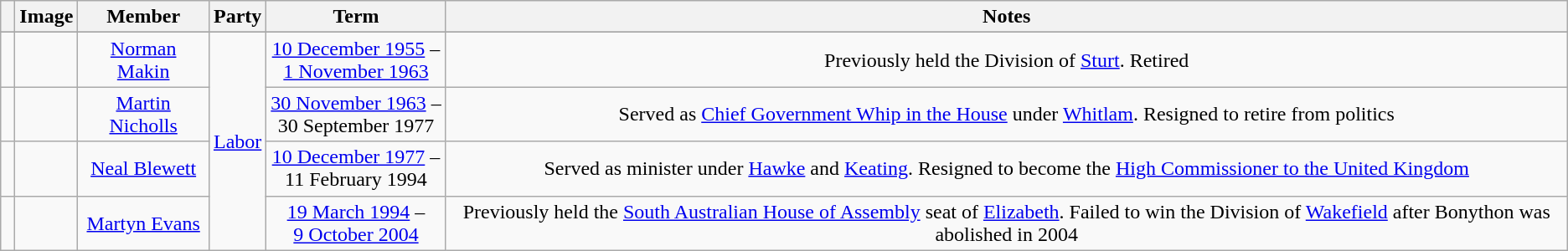<table class=wikitable style="text-align:center">
<tr>
<th></th>
<th>Image</th>
<th>Member</th>
<th>Party</th>
<th>Term</th>
<th>Notes</th>
</tr>
<tr>
</tr>
<tr>
<td> </td>
<td></td>
<td><a href='#'>Norman Makin</a><br></td>
<td rowspan="4"><a href='#'>Labor</a></td>
<td nowrap><a href='#'>10 December 1955</a> –<br><a href='#'>1 November 1963</a></td>
<td>Previously held the Division of <a href='#'>Sturt</a>. Retired</td>
</tr>
<tr>
<td> </td>
<td></td>
<td><a href='#'>Martin Nicholls</a><br></td>
<td nowrap><a href='#'>30 November 1963</a> –<br>30 September 1977</td>
<td>Served as <a href='#'>Chief Government Whip in the House</a> under <a href='#'>Whitlam</a>. Resigned to retire from politics</td>
</tr>
<tr>
<td> </td>
<td></td>
<td><a href='#'>Neal Blewett</a><br></td>
<td nowrap><a href='#'>10 December 1977</a> –<br>11 February 1994</td>
<td>Served as minister under <a href='#'>Hawke</a> and <a href='#'>Keating</a>. Resigned to become the <a href='#'>High Commissioner to the United Kingdom</a></td>
</tr>
<tr>
<td> </td>
<td></td>
<td><a href='#'>Martyn Evans</a><br></td>
<td nowrap><a href='#'>19 March 1994</a> –<br><a href='#'>9 October 2004</a></td>
<td>Previously held the <a href='#'>South Australian House of Assembly</a> seat of <a href='#'>Elizabeth</a>. Failed to win the Division of <a href='#'>Wakefield</a> after Bonython was abolished in 2004</td>
</tr>
</table>
